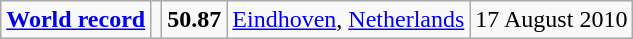<table class="wikitable">
<tr>
<td><strong><a href='#'>World record</a></strong></td>
<td></td>
<td><strong>50.87</strong></td>
<td><a href='#'>Eindhoven</a>, <a href='#'>Netherlands</a></td>
<td>17 August 2010</td>
</tr>
</table>
